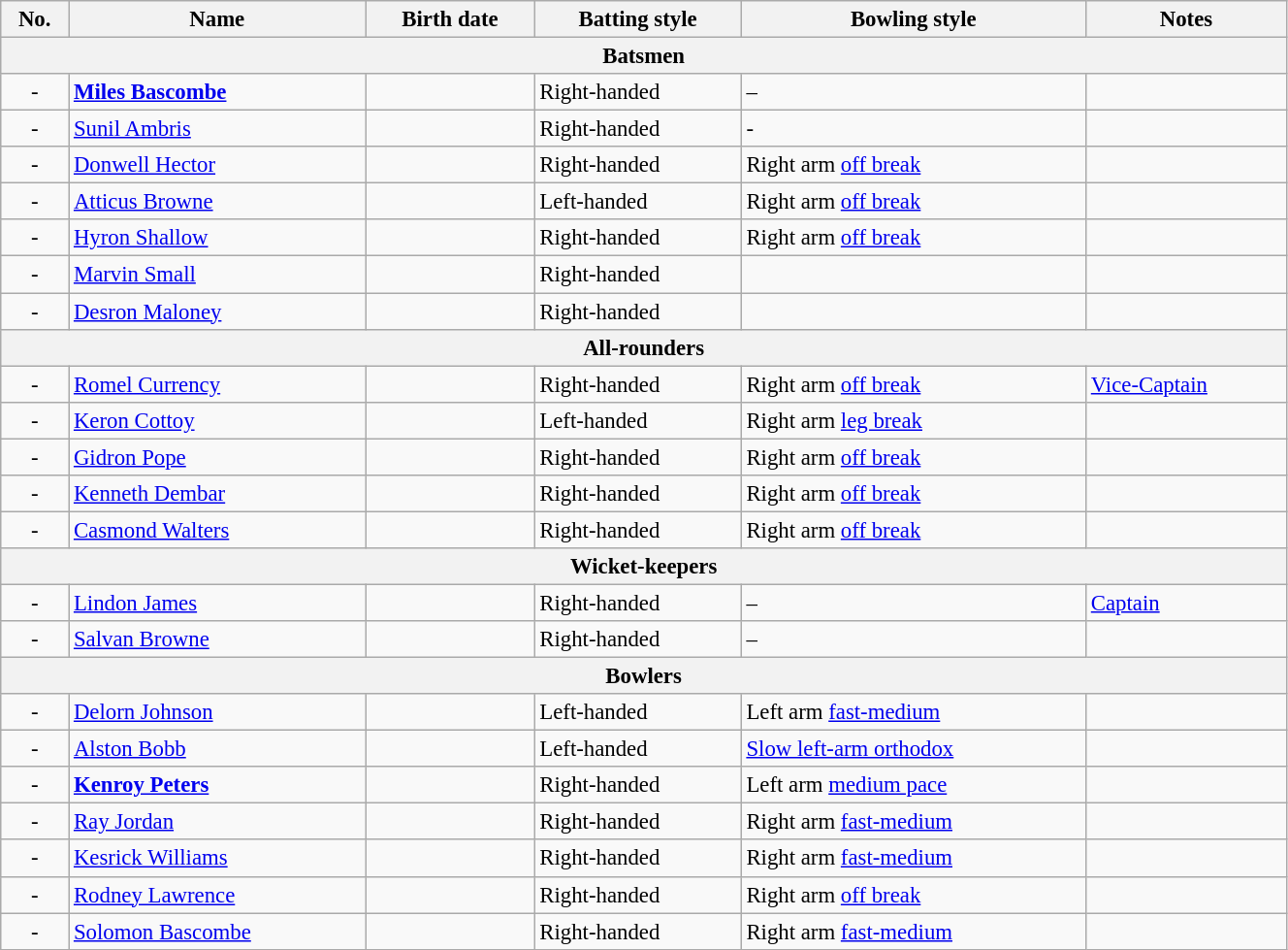<table class="wikitable" style="font-size:95%;" width="70%">
<tr>
<th>No.</th>
<th>Name</th>
<th>Birth date</th>
<th>Batting style</th>
<th>Bowling style</th>
<th>Notes</th>
</tr>
<tr>
<th colspan="7">Batsmen</th>
</tr>
<tr>
<td style="text-align:center">-</td>
<td><strong><a href='#'>Miles Bascombe</a></strong></td>
<td></td>
<td>Right-handed</td>
<td>–</td>
<td></td>
</tr>
<tr>
<td style="text-align:center">-</td>
<td><a href='#'>Sunil Ambris</a></td>
<td></td>
<td>Right-handed</td>
<td>-</td>
<td></td>
</tr>
<tr>
<td style="text-align:center">-</td>
<td><a href='#'>Donwell Hector</a></td>
<td></td>
<td>Right-handed</td>
<td>Right arm <a href='#'>off break</a></td>
<td></td>
</tr>
<tr>
<td style="text-align:center">-</td>
<td><a href='#'>Atticus Browne</a></td>
<td></td>
<td>Left-handed</td>
<td>Right arm <a href='#'>off break</a></td>
<td></td>
</tr>
<tr>
<td style="text-align:center">-</td>
<td><a href='#'>Hyron Shallow</a></td>
<td></td>
<td>Right-handed</td>
<td>Right arm <a href='#'>off break</a></td>
<td></td>
</tr>
<tr>
<td style="text-align:center">-</td>
<td><a href='#'>Marvin Small</a></td>
<td></td>
<td>Right-handed</td>
<td></td>
<td></td>
</tr>
<tr>
<td style="text-align:center">-</td>
<td><a href='#'>Desron Maloney</a></td>
<td></td>
<td>Right-handed</td>
<td></td>
<td></td>
</tr>
<tr>
<th colspan="7">All-rounders</th>
</tr>
<tr>
<td style="text-align:center">-</td>
<td><a href='#'>Romel Currency</a></td>
<td></td>
<td>Right-handed</td>
<td>Right arm <a href='#'>off break</a></td>
<td><a href='#'>Vice-Captain</a></td>
</tr>
<tr>
<td style="text-align:center">-</td>
<td><a href='#'>Keron Cottoy</a></td>
<td></td>
<td>Left-handed</td>
<td>Right arm <a href='#'>leg break</a></td>
<td></td>
</tr>
<tr>
<td style="text-align:center">-</td>
<td><a href='#'>Gidron Pope</a></td>
<td></td>
<td>Right-handed</td>
<td>Right arm <a href='#'>off break</a></td>
<td></td>
</tr>
<tr>
<td style="text-align:center">-</td>
<td><a href='#'>Kenneth Dembar</a></td>
<td></td>
<td>Right-handed</td>
<td>Right arm <a href='#'>off break</a></td>
<td></td>
</tr>
<tr>
<td style="text-align:center">-</td>
<td><a href='#'>Casmond Walters</a></td>
<td></td>
<td>Right-handed</td>
<td>Right arm <a href='#'>off break</a></td>
<td></td>
</tr>
<tr>
<th colspan="7">Wicket-keepers</th>
</tr>
<tr>
<td style="text-align:center">-</td>
<td><a href='#'>Lindon James</a></td>
<td></td>
<td>Right-handed</td>
<td>–</td>
<td><a href='#'>Captain</a></td>
</tr>
<tr>
<td style="text-align:center">-</td>
<td><a href='#'>Salvan Browne</a></td>
<td></td>
<td>Right-handed</td>
<td>–</td>
<td></td>
</tr>
<tr>
<th colspan="7">Bowlers</th>
</tr>
<tr>
<td style="text-align:center">-</td>
<td><a href='#'>Delorn Johnson</a></td>
<td></td>
<td>Left-handed</td>
<td>Left arm <a href='#'>fast-medium</a></td>
<td></td>
</tr>
<tr>
<td style="text-align:center">-</td>
<td><a href='#'>Alston Bobb</a></td>
<td></td>
<td>Left-handed</td>
<td><a href='#'>Slow left-arm orthodox</a></td>
<td></td>
</tr>
<tr>
<td style="text-align:center">-</td>
<td><strong><a href='#'>Kenroy Peters</a></strong></td>
<td></td>
<td>Right-handed</td>
<td>Left arm <a href='#'>medium pace</a></td>
<td></td>
</tr>
<tr>
<td style="text-align:center">-</td>
<td><a href='#'>Ray Jordan</a></td>
<td></td>
<td>Right-handed</td>
<td>Right arm <a href='#'>fast-medium</a></td>
<td></td>
</tr>
<tr>
<td style="text-align:center">-</td>
<td><a href='#'>Kesrick Williams</a></td>
<td></td>
<td>Right-handed</td>
<td>Right arm <a href='#'>fast-medium</a></td>
<td></td>
</tr>
<tr>
<td style="text-align:center">-</td>
<td><a href='#'>Rodney Lawrence</a></td>
<td></td>
<td>Right-handed</td>
<td>Right arm <a href='#'>off break</a></td>
<td></td>
</tr>
<tr>
<td style="text-align:center">-</td>
<td><a href='#'>Solomon Bascombe</a></td>
<td></td>
<td>Right-handed</td>
<td>Right arm <a href='#'>fast-medium</a></td>
<td></td>
</tr>
</table>
